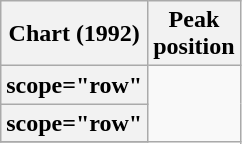<table class="wikitable plainrowheaders sortable">
<tr>
<th scope="col">Chart (1992)</th>
<th scope="col">Peak<br>position</th>
</tr>
<tr>
<th>scope="row" </th>
</tr>
<tr>
<th>scope="row" </th>
</tr>
<tr>
</tr>
</table>
